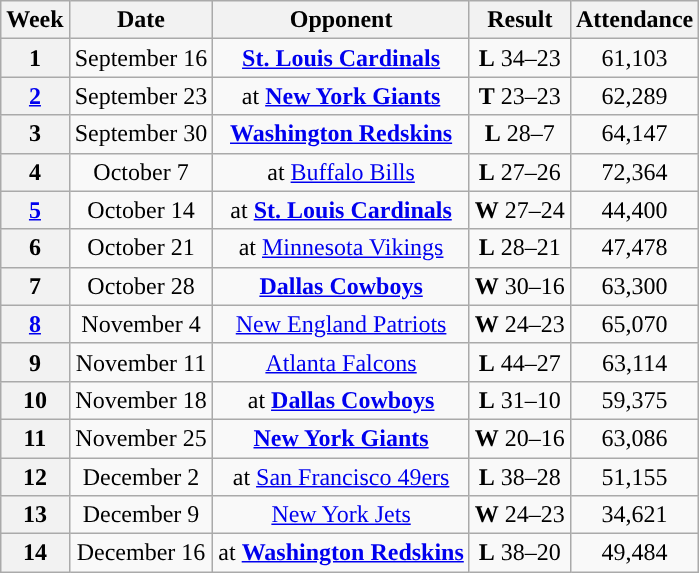<table class="wikitable" style="text-align:center">
<tr>
<th>Week</th>
<th>Date</th>
<th>Opponent</th>
<th>Result</th>
<th>Attendance</th>
</tr>
<tr>
<th>1</th>
<td>September 16</td>
<td><strong><a href='#'>St. Louis Cardinals</a></strong></td>
<td><strong>L</strong> 34–23</td>
<td>61,103</td>
</tr>
<tr>
<th><a href='#'>2</a></th>
<td>September 23</td>
<td>at <strong><a href='#'>New York Giants</a></strong></td>
<td><strong>T</strong> 23–23</td>
<td>62,289</td>
</tr>
<tr>
<th>3</th>
<td>September 30</td>
<td><strong><a href='#'>Washington Redskins</a></strong></td>
<td><strong>L</strong> 28–7</td>
<td>64,147</td>
</tr>
<tr>
<th>4</th>
<td>October 7</td>
<td>at <a href='#'>Buffalo Bills</a></td>
<td><strong>L</strong> 27–26</td>
<td>72,364</td>
</tr>
<tr>
<th><a href='#'>5</a></th>
<td>October 14</td>
<td>at <strong><a href='#'>St. Louis Cardinals</a></strong></td>
<td><strong>W</strong> 27–24</td>
<td>44,400</td>
</tr>
<tr>
<th>6</th>
<td>October 21</td>
<td>at <a href='#'>Minnesota Vikings</a></td>
<td><strong>L</strong> 28–21</td>
<td>47,478</td>
</tr>
<tr>
<th>7</th>
<td>October 28</td>
<td><strong><a href='#'>Dallas Cowboys</a></strong></td>
<td><strong>W</strong> 30–16</td>
<td>63,300</td>
</tr>
<tr>
<th><a href='#'>8</a></th>
<td>November 4</td>
<td><a href='#'>New England Patriots</a></td>
<td><strong>W</strong> 24–23</td>
<td>65,070</td>
</tr>
<tr>
<th>9</th>
<td>November 11</td>
<td><a href='#'>Atlanta Falcons</a></td>
<td><strong>L</strong> 44–27</td>
<td>63,114</td>
</tr>
<tr>
<th>10</th>
<td>November 18</td>
<td>at <strong><a href='#'>Dallas Cowboys</a></strong></td>
<td><strong>L</strong> 31–10</td>
<td>59,375</td>
</tr>
<tr>
<th>11</th>
<td>November 25</td>
<td><strong><a href='#'>New York Giants</a></strong></td>
<td><strong>W</strong> 20–16</td>
<td>63,086</td>
</tr>
<tr>
<th>12</th>
<td>December 2</td>
<td>at <a href='#'>San Francisco 49ers</a></td>
<td><strong>L</strong> 38–28</td>
<td>51,155</td>
</tr>
<tr>
<th>13</th>
<td>December 9</td>
<td><a href='#'>New York Jets</a></td>
<td><strong>W</strong> 24–23</td>
<td>34,621</td>
</tr>
<tr>
<th>14</th>
<td>December 16</td>
<td>at <strong><a href='#'>Washington Redskins</a></strong></td>
<td><strong>L</strong> 38–20</td>
<td>49,484</td>
</tr>
</table>
